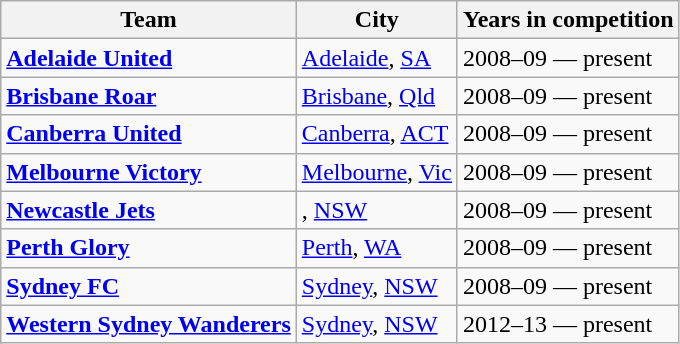<table class="wikitable">
<tr>
<th>Team</th>
<th>City</th>
<th>Years in competition</th>
</tr>
<tr>
<td><strong><a href='#'>Adelaide United</a></strong></td>
<td> <a href='#'>Adelaide</a>, <a href='#'>SA</a></td>
<td>2008–09 — present</td>
</tr>
<tr>
<td><strong><a href='#'>Brisbane Roar</a></strong></td>
<td> <a href='#'>Brisbane</a>, <a href='#'>Qld</a></td>
<td>2008–09 — present</td>
</tr>
<tr>
<td><strong><a href='#'>Canberra United</a></strong></td>
<td> <a href='#'>Canberra</a>, <a href='#'>ACT</a></td>
<td>2008–09 — present</td>
</tr>
<tr>
<td><strong><a href='#'>Melbourne Victory</a></strong></td>
<td> <a href='#'>Melbourne</a>, <a href='#'>Vic</a></td>
<td>2008–09 — present</td>
</tr>
<tr>
<td><strong><a href='#'>Newcastle Jets</a></strong></td>
<td> , <a href='#'>NSW</a></td>
<td>2008–09 — present</td>
</tr>
<tr>
<td><strong><a href='#'>Perth Glory</a></strong></td>
<td> <a href='#'>Perth</a>, <a href='#'>WA</a></td>
<td>2008–09 — present</td>
</tr>
<tr>
<td><strong><a href='#'>Sydney FC</a></strong></td>
<td> <a href='#'>Sydney</a>, <a href='#'>NSW</a></td>
<td>2008–09 — present</td>
</tr>
<tr>
<td><strong><a href='#'>Western Sydney Wanderers</a></strong></td>
<td> <a href='#'>Sydney</a>, <a href='#'>NSW</a></td>
<td>2012–13 — present</td>
</tr>
</table>
